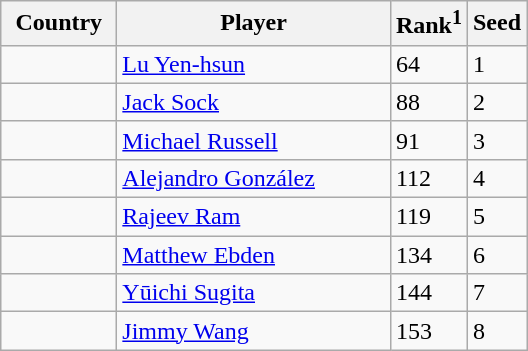<table class="sortable wikitable">
<tr>
<th width="70">Country</th>
<th width="175">Player</th>
<th>Rank<sup>1</sup></th>
<th>Seed</th>
</tr>
<tr>
<td></td>
<td><a href='#'>Lu Yen-hsun</a></td>
<td>64</td>
<td>1</td>
</tr>
<tr>
<td></td>
<td><a href='#'>Jack Sock</a></td>
<td>88</td>
<td>2</td>
</tr>
<tr>
<td></td>
<td><a href='#'>Michael Russell</a></td>
<td>91</td>
<td>3</td>
</tr>
<tr>
<td></td>
<td><a href='#'>Alejandro González</a></td>
<td>112</td>
<td>4</td>
</tr>
<tr>
<td></td>
<td><a href='#'>Rajeev Ram</a></td>
<td>119</td>
<td>5</td>
</tr>
<tr>
<td></td>
<td><a href='#'>Matthew Ebden</a></td>
<td>134</td>
<td>6</td>
</tr>
<tr>
<td></td>
<td><a href='#'>Yūichi Sugita</a></td>
<td>144</td>
<td>7</td>
</tr>
<tr>
<td></td>
<td><a href='#'>Jimmy Wang</a></td>
<td>153</td>
<td>8</td>
</tr>
</table>
